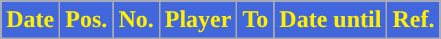<table class="wikitable plainrowheaders sortable">
<tr>
<th style="background:#4267DC; color:#FFF000; ">Date</th>
<th style="background:#4267DC; color:#FFF000; ">Pos.</th>
<th style="background:#4267DC; color:#FFF000; ">No.</th>
<th style="background:#4267DC; color:#FFF000; ">Player</th>
<th style="background:#4267DC; color:#FFF000; ">To</th>
<th style="background:#4267DC; color:#FFF000; ">Date until</th>
<th style="background:#4267DC; color:#FFF000; ">Ref.</th>
</tr>
</table>
